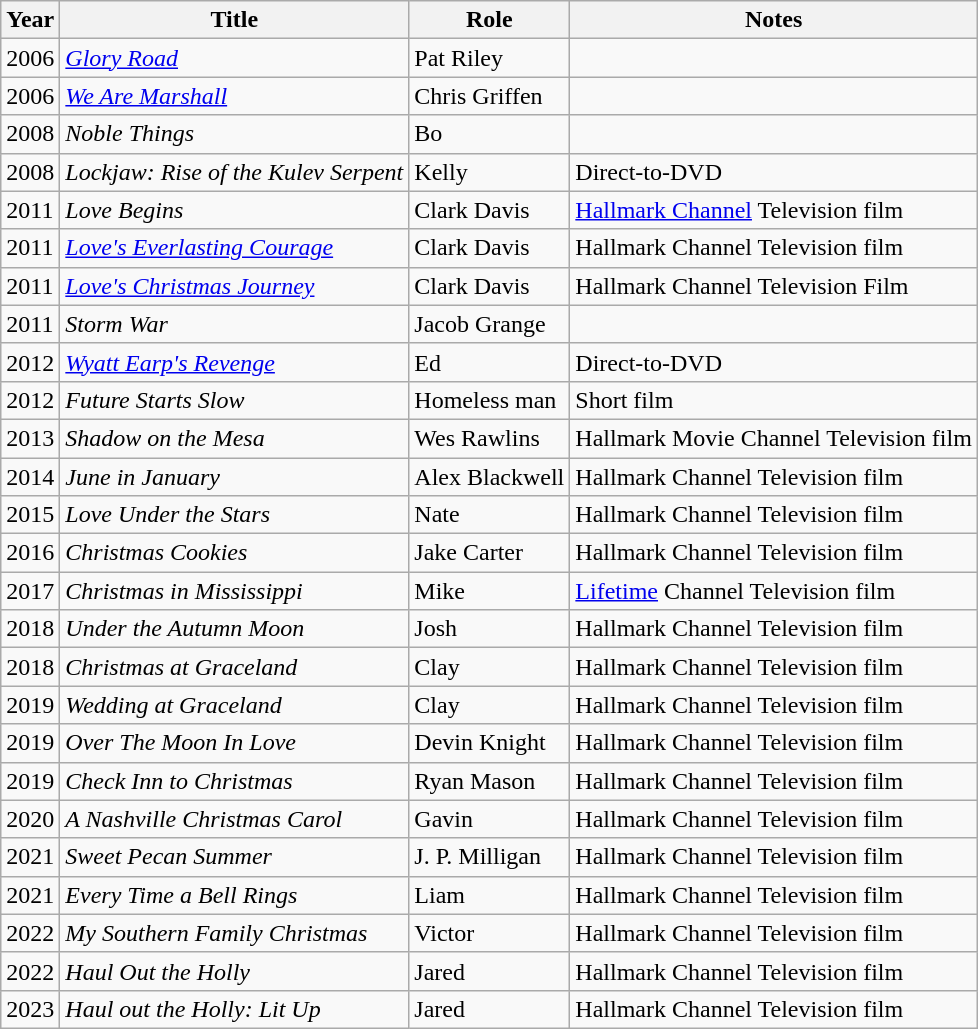<table class="wikitable sortable">
<tr>
<th>Year</th>
<th>Title</th>
<th>Role</th>
<th class="unsortable">Notes</th>
</tr>
<tr>
<td>2006</td>
<td><em><a href='#'>Glory Road</a></em></td>
<td>Pat Riley</td>
<td></td>
</tr>
<tr>
<td>2006</td>
<td><em><a href='#'>We Are Marshall</a></em></td>
<td>Chris Griffen</td>
<td></td>
</tr>
<tr>
<td>2008</td>
<td><em>Noble Things</em></td>
<td>Bo</td>
<td></td>
</tr>
<tr>
<td>2008</td>
<td><em>Lockjaw: Rise of the Kulev Serpent</em></td>
<td>Kelly</td>
<td>Direct-to-DVD</td>
</tr>
<tr>
<td>2011</td>
<td><em>Love Begins</em></td>
<td>Clark Davis</td>
<td><a href='#'>Hallmark Channel</a> Television film</td>
</tr>
<tr>
<td>2011</td>
<td><em><a href='#'>Love's Everlasting Courage</a></em></td>
<td>Clark Davis</td>
<td>Hallmark Channel Television film</td>
</tr>
<tr>
<td>2011</td>
<td><em><a href='#'>Love's Christmas Journey</a></em></td>
<td>Clark Davis</td>
<td>Hallmark Channel Television Film</td>
</tr>
<tr>
<td>2011</td>
<td><em>Storm War</em></td>
<td>Jacob Grange</td>
<td></td>
</tr>
<tr>
<td>2012</td>
<td><em><a href='#'>Wyatt Earp's Revenge</a></em></td>
<td>Ed</td>
<td>Direct-to-DVD</td>
</tr>
<tr>
<td>2012</td>
<td><em>Future Starts Slow</em></td>
<td>Homeless man</td>
<td>Short film</td>
</tr>
<tr>
<td>2013</td>
<td><em>Shadow on the Mesa</em></td>
<td>Wes Rawlins</td>
<td>Hallmark Movie Channel Television film</td>
</tr>
<tr>
<td>2014</td>
<td><em>June in January</em></td>
<td>Alex Blackwell</td>
<td>Hallmark Channel Television film</td>
</tr>
<tr>
<td>2015</td>
<td><em>Love Under the Stars</em></td>
<td>Nate</td>
<td>Hallmark Channel Television film</td>
</tr>
<tr>
<td>2016</td>
<td><em>Christmas Cookies</em></td>
<td>Jake Carter</td>
<td>Hallmark Channel Television film</td>
</tr>
<tr>
<td>2017</td>
<td><em>Christmas in Mississippi</em></td>
<td>Mike</td>
<td><a href='#'>Lifetime</a> Channel Television film</td>
</tr>
<tr>
<td>2018</td>
<td><em>Under the Autumn Moon</em></td>
<td>Josh</td>
<td>Hallmark Channel Television film</td>
</tr>
<tr>
<td>2018</td>
<td><em>Christmas at Graceland</em></td>
<td>Clay</td>
<td>Hallmark Channel Television film</td>
</tr>
<tr>
<td>2019</td>
<td><em>Wedding at Graceland</em></td>
<td>Clay</td>
<td>Hallmark Channel Television film</td>
</tr>
<tr>
<td>2019</td>
<td><em>Over The Moon In Love</em></td>
<td>Devin Knight</td>
<td>Hallmark Channel Television film</td>
</tr>
<tr>
<td>2019</td>
<td><em>Check Inn to Christmas</em></td>
<td>Ryan Mason</td>
<td>Hallmark Channel Television film</td>
</tr>
<tr>
<td>2020</td>
<td><em>A Nashville Christmas Carol</em></td>
<td>Gavin</td>
<td>Hallmark Channel Television film</td>
</tr>
<tr>
<td>2021</td>
<td><em>Sweet Pecan Summer</em></td>
<td>J. P. Milligan</td>
<td>Hallmark Channel Television film</td>
</tr>
<tr>
<td>2021</td>
<td><em>Every Time a Bell Rings</em></td>
<td>Liam</td>
<td>Hallmark Channel Television film</td>
</tr>
<tr>
<td>2022</td>
<td><em>My Southern Family Christmas</em></td>
<td>Victor</td>
<td>Hallmark Channel Television film</td>
</tr>
<tr>
<td>2022</td>
<td><em>Haul Out the Holly</em></td>
<td>Jared</td>
<td>Hallmark Channel Television film </td>
</tr>
<tr>
<td>2023</td>
<td><em>Haul out the Holly: Lit Up</em></td>
<td>Jared</td>
<td>Hallmark Channel Television film </td>
</tr>
</table>
